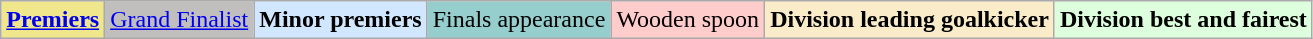<table class="wikitable">
<tr>
<td style=background:#F0E68C><strong><a href='#'>Premiers</a></strong></td>
<td style=background:#C0BFBD><a href='#'>Grand Finalist</a></td>
<td style=background:#D0E7FF><strong>Minor premiers</strong></td>
<td style=background:#96CDCD>Finals appearance</td>
<td style=background:#FFCCCC>Wooden spoon</td>
<td style=background:#FAECC8><strong>Division leading goalkicker</strong></td>
<td style=background:#DDFFDD><strong>Division best and fairest</strong></td>
</tr>
</table>
